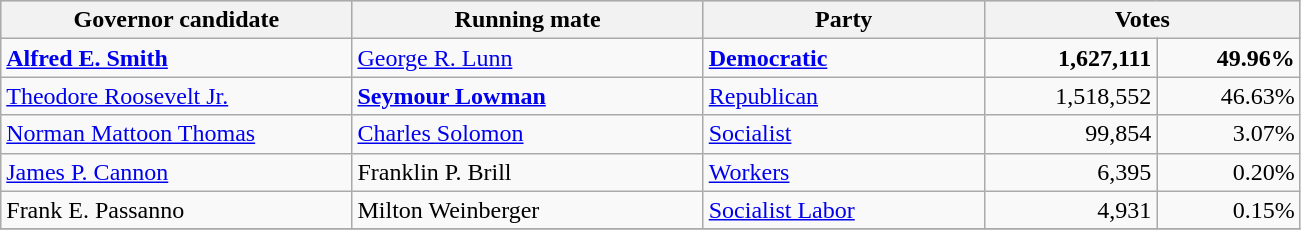<table class=wikitable>
<tr bgcolor=lightgrey>
<th width="20%">Governor candidate</th>
<th width="20%">Running mate</th>
<th width="16%">Party</th>
<th width="18%" colspan="2">Votes</th>
</tr>
<tr>
<td><strong><a href='#'>Alfred E. Smith</a></strong></td>
<td><a href='#'>George R. Lunn</a></td>
<td><strong><a href='#'>Democratic</a></strong></td>
<td align="right"><strong>1,627,111</strong></td>
<td align="right"><strong>49.96%</strong></td>
</tr>
<tr>
<td><a href='#'>Theodore Roosevelt Jr.</a></td>
<td><strong><a href='#'>Seymour Lowman</a></strong></td>
<td><a href='#'>Republican</a></td>
<td align="right">1,518,552</td>
<td align="right">46.63%</td>
</tr>
<tr>
<td><a href='#'>Norman Mattoon Thomas</a></td>
<td><a href='#'>Charles Solomon</a></td>
<td><a href='#'>Socialist</a></td>
<td align="right">99,854</td>
<td align="right">3.07%</td>
</tr>
<tr>
<td><a href='#'>James P. Cannon</a></td>
<td>Franklin P. Brill</td>
<td><a href='#'>Workers</a></td>
<td align="right">6,395</td>
<td align="right">0.20%</td>
</tr>
<tr>
<td>Frank E. Passanno</td>
<td>Milton Weinberger</td>
<td><a href='#'>Socialist Labor</a></td>
<td align="right">4,931</td>
<td align="right">0.15%</td>
</tr>
<tr>
</tr>
</table>
